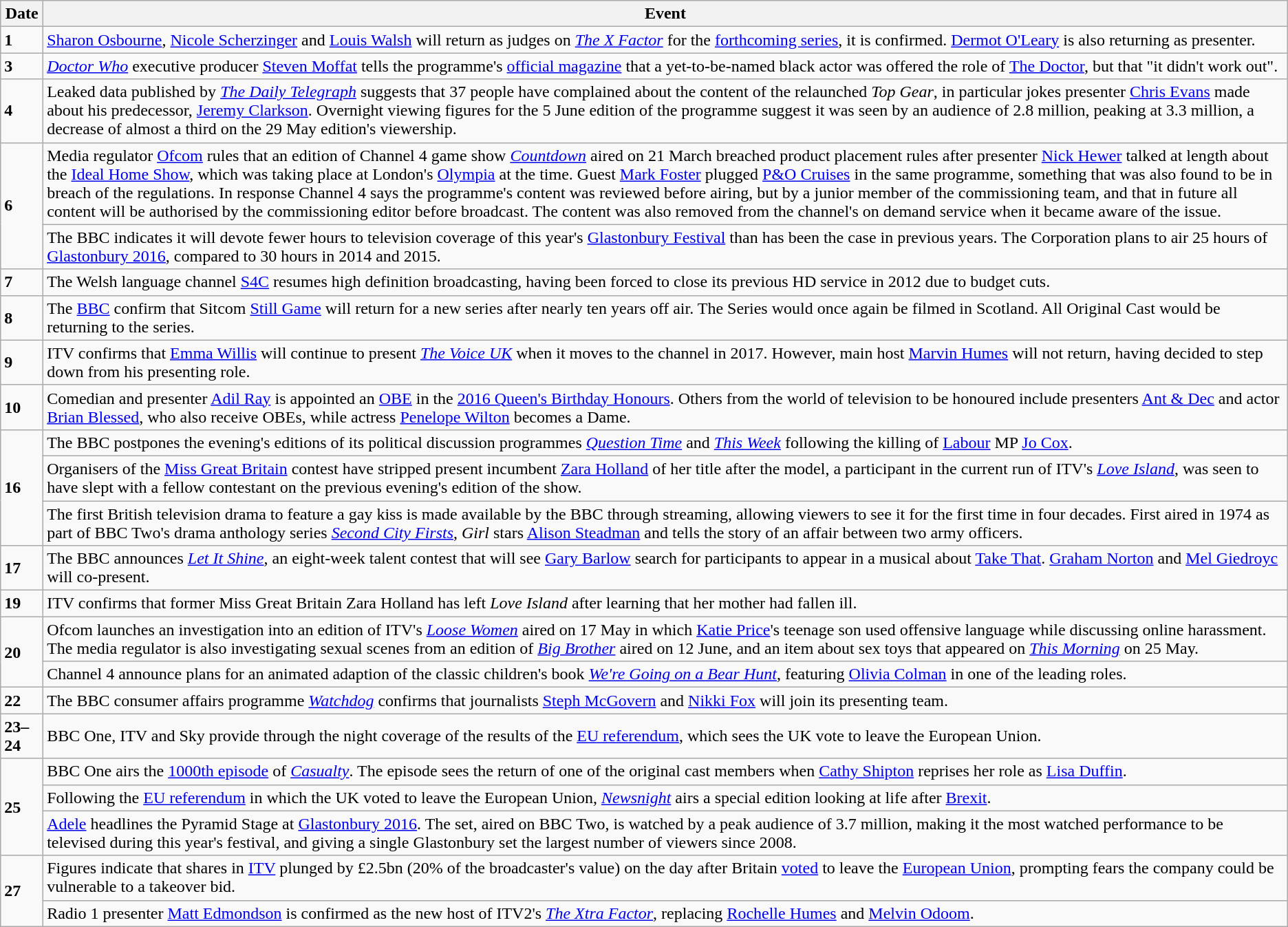<table class="wikitable">
<tr>
<th>Date</th>
<th>Event</th>
</tr>
<tr>
<td><strong>1</strong></td>
<td><a href='#'>Sharon Osbourne</a>, <a href='#'>Nicole Scherzinger</a> and <a href='#'>Louis Walsh</a> will return as judges on <em><a href='#'>The X Factor</a></em> for the <a href='#'>forthcoming series</a>, it is confirmed. <a href='#'>Dermot O'Leary</a> is also returning as presenter.</td>
</tr>
<tr>
<td><strong>3</strong></td>
<td><em><a href='#'>Doctor Who</a></em> executive producer <a href='#'>Steven Moffat</a> tells the programme's <a href='#'>official magazine</a> that a yet-to-be-named black actor was offered the role of <a href='#'>The Doctor</a>, but that "it didn't work out".</td>
</tr>
<tr>
<td><strong>4</strong></td>
<td>Leaked data published by <em><a href='#'>The Daily Telegraph</a></em> suggests that 37 people have complained about the content of the relaunched <em>Top Gear</em>, in particular jokes presenter <a href='#'>Chris Evans</a> made about his predecessor, <a href='#'>Jeremy Clarkson</a>. Overnight viewing figures for the 5 June edition of the programme suggest it was seen by an audience of 2.8 million, peaking at 3.3 million, a decrease of almost a third on the 29 May edition's viewership.</td>
</tr>
<tr>
<td rowspan=2><strong>6</strong></td>
<td>Media regulator <a href='#'>Ofcom</a> rules that an edition of Channel 4 game show <em><a href='#'>Countdown</a></em> aired on 21 March breached product placement rules after presenter <a href='#'>Nick Hewer</a> talked at length about the <a href='#'>Ideal Home Show</a>, which was taking place at London's <a href='#'>Olympia</a> at the time. Guest <a href='#'>Mark Foster</a> plugged <a href='#'>P&O Cruises</a> in the same programme, something that was also found to be in breach of the regulations. In response Channel 4 says the programme's content was reviewed before airing, but by a junior member of the commissioning team, and that in future all content will be authorised by the commissioning editor before broadcast. The content was also removed from the channel's on demand service when it became aware of the issue.</td>
</tr>
<tr>
<td>The BBC indicates it will devote fewer hours to television coverage of this year's <a href='#'>Glastonbury Festival</a> than has been the case in previous years. The Corporation plans to air 25 hours of <a href='#'>Glastonbury 2016</a>, compared to 30 hours in 2014 and 2015.</td>
</tr>
<tr>
<td><strong>7</strong></td>
<td>The Welsh language channel <a href='#'>S4C</a> resumes high definition broadcasting, having been forced to close its previous HD service in 2012 due to budget cuts.</td>
</tr>
<tr>
<td><strong>8</strong></td>
<td>The <a href='#'>BBC</a> confirm that Sitcom <a href='#'>Still Game</a> will return for a new series after nearly ten years off air. The Series would once again be filmed in Scotland. All Original Cast would be returning to the series.</td>
</tr>
<tr>
<td><strong>9</strong></td>
<td>ITV confirms that <a href='#'>Emma Willis</a> will continue to present <em><a href='#'>The Voice UK</a></em> when it moves to the channel in 2017. However, main host <a href='#'>Marvin Humes</a> will not return, having decided to step down from his presenting role.</td>
</tr>
<tr>
<td><strong>10</strong></td>
<td>Comedian and presenter <a href='#'>Adil Ray</a> is appointed an <a href='#'>OBE</a> in the <a href='#'>2016 Queen's Birthday Honours</a>. Others from the world of television to be honoured include presenters <a href='#'>Ant & Dec</a> and actor <a href='#'>Brian Blessed</a>, who also receive OBEs, while actress <a href='#'>Penelope Wilton</a> becomes a Dame.</td>
</tr>
<tr>
<td rowspan=3><strong>16</strong></td>
<td>The BBC postpones the evening's editions of its political discussion programmes <em><a href='#'>Question Time</a></em> and <em><a href='#'>This Week</a></em> following the killing of <a href='#'>Labour</a> MP <a href='#'>Jo Cox</a>.</td>
</tr>
<tr>
<td>Organisers of the <a href='#'>Miss Great Britain</a> contest have stripped present incumbent <a href='#'>Zara Holland</a> of her title after the model, a participant in the current run of ITV's <em><a href='#'>Love Island</a></em>, was seen to have slept with a fellow contestant on the previous evening's edition of the show.</td>
</tr>
<tr>
<td>The first British television drama to feature a gay kiss is made available by the BBC through streaming, allowing viewers to see it for the first time in four decades. First aired in 1974 as part of BBC Two's drama anthology series <em><a href='#'>Second City Firsts</a></em>, <em>Girl</em> stars <a href='#'>Alison Steadman</a> and tells the story of an affair between two army officers.</td>
</tr>
<tr>
<td><strong>17</strong></td>
<td>The BBC announces <em><a href='#'>Let It Shine</a></em>, an eight-week talent contest that will see <a href='#'>Gary Barlow</a> search for participants to appear in a musical about <a href='#'>Take That</a>. <a href='#'>Graham Norton</a> and <a href='#'>Mel Giedroyc</a> will co-present.</td>
</tr>
<tr>
<td><strong>19</strong></td>
<td>ITV confirms that former Miss Great Britain Zara Holland has left <em>Love Island</em> after learning that her mother had fallen ill.</td>
</tr>
<tr>
<td rowspan=2><strong>20</strong></td>
<td>Ofcom launches an investigation into an edition of ITV's <em><a href='#'>Loose Women</a></em> aired on 17 May in which <a href='#'>Katie Price</a>'s teenage son used offensive language while discussing online harassment. The media regulator is also investigating sexual scenes from an edition of <em><a href='#'>Big Brother</a></em> aired on 12 June, and an item about sex toys that appeared on <em><a href='#'>This Morning</a></em> on 25 May.</td>
</tr>
<tr>
<td>Channel 4 announce plans for an animated adaption of the classic children's book <em><a href='#'>We're Going on a Bear Hunt</a></em>, featuring <a href='#'>Olivia Colman</a> in one of the leading roles.</td>
</tr>
<tr>
<td><strong>22</strong></td>
<td>The BBC consumer affairs programme <em><a href='#'>Watchdog</a></em> confirms that journalists <a href='#'>Steph McGovern</a> and <a href='#'>Nikki Fox</a> will join its presenting team.</td>
</tr>
<tr>
<td><strong>23–24</strong></td>
<td>BBC One, ITV and Sky provide through the night coverage of the results of the <a href='#'>EU referendum</a>, which sees the UK vote to leave the European Union.</td>
</tr>
<tr>
<td rowspan=3><strong>25</strong></td>
<td>BBC One airs the <a href='#'>1000th episode</a> of <em><a href='#'>Casualty</a></em>. The episode sees the return of one of the original cast members when <a href='#'>Cathy Shipton</a> reprises her role as <a href='#'>Lisa Duffin</a>.</td>
</tr>
<tr>
<td>Following the <a href='#'>EU referendum</a> in which the UK voted to leave the European Union, <em><a href='#'>Newsnight</a></em> airs a special edition looking at life after <a href='#'>Brexit</a>.</td>
</tr>
<tr>
<td><a href='#'>Adele</a> headlines the Pyramid Stage at <a href='#'>Glastonbury 2016</a>. The set, aired on BBC Two, is watched by a peak audience of 3.7 million, making it the most watched performance to be televised during this year's festival, and giving a single Glastonbury set the largest number of viewers since 2008.</td>
</tr>
<tr>
<td rowspan=2><strong>27</strong></td>
<td>Figures indicate that shares in <a href='#'>ITV</a> plunged by £2.5bn (20% of the broadcaster's value) on the day after Britain <a href='#'>voted</a> to leave the <a href='#'>European Union</a>, prompting fears the company could be vulnerable to a takeover bid.</td>
</tr>
<tr>
<td>Radio 1 presenter <a href='#'>Matt Edmondson</a> is confirmed as the new host of ITV2's <em><a href='#'>The Xtra Factor</a></em>, replacing <a href='#'>Rochelle Humes</a> and <a href='#'>Melvin Odoom</a>.</td>
</tr>
</table>
